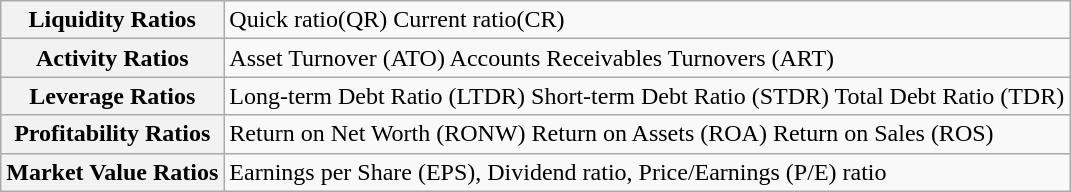<table class="wikitable">
<tr>
<th>Liquidity Ratios</th>
<td>Quick ratio(QR)  Current ratio(CR)</td>
</tr>
<tr>
<th>Activity Ratios</th>
<td>Asset Turnover (ATO)  Accounts Receivables Turnovers (ART)</td>
</tr>
<tr>
<th>Leverage Ratios</th>
<td>Long-term Debt Ratio (LTDR)  Short-term Debt Ratio (STDR) Total Debt Ratio (TDR)</td>
</tr>
<tr>
<th>Profitability Ratios</th>
<td>Return on Net Worth (RONW)  Return on Assets (ROA)  Return on Sales (ROS)</td>
</tr>
<tr>
<th>Market Value Ratios</th>
<td>Earnings per Share (EPS),  Dividend ratio,  Price/Earnings (P/E) ratio</td>
</tr>
</table>
